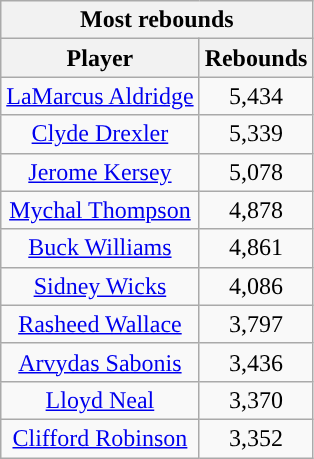<table class="wikitable sortable" style="text-align:center">
<tr>
<th colspan="2" style="text-align:center; ">Most rebounds</th>
</tr>
<tr>
<th style="text-align:center; ">Player</th>
<th style="text-align:center; ">Rebounds</th>
</tr>
<tr>
<td><a href='#'>LaMarcus Aldridge</a></td>
<td>5,434</td>
</tr>
<tr>
<td><a href='#'>Clyde Drexler</a></td>
<td>5,339</td>
</tr>
<tr>
<td><a href='#'>Jerome Kersey</a></td>
<td>5,078</td>
</tr>
<tr>
<td><a href='#'>Mychal Thompson</a></td>
<td>4,878</td>
</tr>
<tr>
<td><a href='#'>Buck Williams</a></td>
<td>4,861</td>
</tr>
<tr>
<td><a href='#'>Sidney Wicks</a></td>
<td>4,086</td>
</tr>
<tr>
<td><a href='#'>Rasheed Wallace</a></td>
<td>3,797</td>
</tr>
<tr>
<td><a href='#'>Arvydas Sabonis</a></td>
<td>3,436</td>
</tr>
<tr>
<td><a href='#'>Lloyd Neal</a></td>
<td>3,370</td>
</tr>
<tr>
<td><a href='#'>Clifford Robinson</a></td>
<td>3,352</td>
</tr>
</table>
